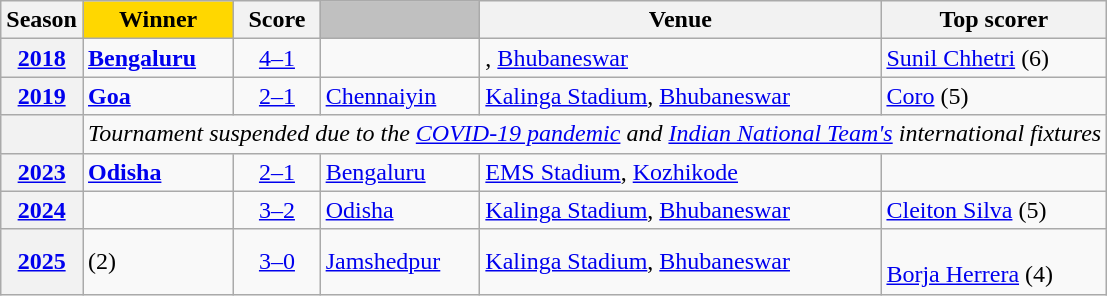<table class="sortable plainrowheaders wikitable">
<tr>
<th scope=col>Season</th>
<th scope=col style="background:gold">Winner</th>
<th scope=col>Score</th>
<th scope=col style="background:silver"></th>
<th scope=col>Venue</th>
<th scope=col>Top scorer</th>
</tr>
<tr>
<th scope=row style=text-align:center><a href='#'>2018</a></th>
<td><strong><a href='#'>Bengaluru</a></strong></td>
<td align=center><a href='#'>4–1</a></td>
<td></td>
<td>, <a href='#'>Bhubaneswar</a></td>
<td> <a href='#'>Sunil Chhetri</a> (6)</td>
</tr>
<tr>
<th scope=row style=text-align:center><a href='#'>2019</a></th>
<td><strong><a href='#'>Goa</a></strong></td>
<td align=center><a href='#'>2–1</a></td>
<td><a href='#'>Chennaiyin</a></td>
<td><a href='#'>Kalinga Stadium</a>, <a href='#'>Bhubaneswar</a></td>
<td> <a href='#'>Coro</a> (5)</td>
</tr>
<tr>
<th scope=row style=text-align:center></th>
<td colspan=5 align=center><em>Tournament suspended due to the <a href='#'>COVID-19 pandemic</a> and <a href='#'>Indian National Team's</a> international fixtures</em></td>
</tr>
<tr>
<th scope=row style=text-align:center><a href='#'>2023</a></th>
<td><strong><a href='#'>Odisha</a></strong></td>
<td align=center><a href='#'>2–1</a></td>
<td><a href='#'>Bengaluru</a></td>
<td><a href='#'>EMS Stadium</a>, <a href='#'>Kozhikode</a></td>
<td></td>
</tr>
<tr>
<th scope=row style=text-align:center><a href='#'>2024</a></th>
<td><strong></strong></td>
<td align=center><a href='#'>3–2</a></td>
<td><a href='#'>Odisha</a></td>
<td><a href='#'>Kalinga Stadium</a>, <a href='#'>Bhubaneswar</a></td>
<td> <a href='#'>Cleiton Silva</a> (5)</td>
</tr>
<tr>
<th scope=row style=text-align:center><a href='#'>2025</a></th>
<td><strong></strong> (2)</td>
<td align=center><a href='#'>3–0</a></td>
<td><a href='#'>Jamshedpur</a></td>
<td><a href='#'>Kalinga Stadium</a>, <a href='#'>Bhubaneswar</a></td>
<td><br> <a href='#'>Borja Herrera</a> (4)</td>
</tr>
</table>
